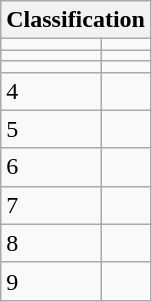<table class="wikitable" font-size: 90%;>
<tr>
<th colspan=2>Classification</th>
</tr>
<tr valign="top">
<td></td>
<td></td>
</tr>
<tr>
<td></td>
<td></td>
</tr>
<tr>
<td></td>
<td></td>
</tr>
<tr>
<td>4</td>
<td></td>
</tr>
<tr>
<td>5</td>
<td></td>
</tr>
<tr>
<td>6</td>
<td></td>
</tr>
<tr>
<td>7</td>
<td></td>
</tr>
<tr>
<td>8</td>
<td></td>
</tr>
<tr>
<td>9</td>
<td></td>
</tr>
</table>
